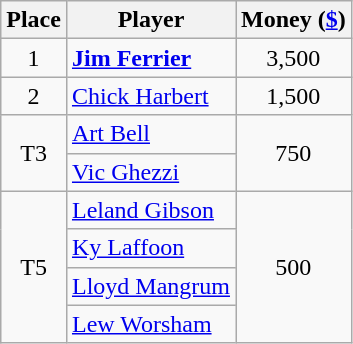<table class=wikitable>
<tr>
<th>Place</th>
<th>Player</th>
<th>Money (<a href='#'>$</a>)</th>
</tr>
<tr>
<td align=center>1</td>
<td> <strong><a href='#'>Jim Ferrier</a></strong></td>
<td align=center>3,500</td>
</tr>
<tr>
<td align=center>2</td>
<td> <a href='#'>Chick Harbert</a></td>
<td align=center>1,500</td>
</tr>
<tr>
<td align=center rowspan=2>T3</td>
<td> <a href='#'>Art Bell</a></td>
<td align=center rowspan=2>750</td>
</tr>
<tr>
<td> <a href='#'>Vic Ghezzi</a></td>
</tr>
<tr>
<td align=center rowspan=4>T5</td>
<td> <a href='#'>Leland Gibson</a></td>
<td align=center rowspan=4>500</td>
</tr>
<tr>
<td> <a href='#'>Ky Laffoon</a></td>
</tr>
<tr>
<td> <a href='#'>Lloyd Mangrum</a></td>
</tr>
<tr>
<td> <a href='#'>Lew Worsham</a></td>
</tr>
</table>
